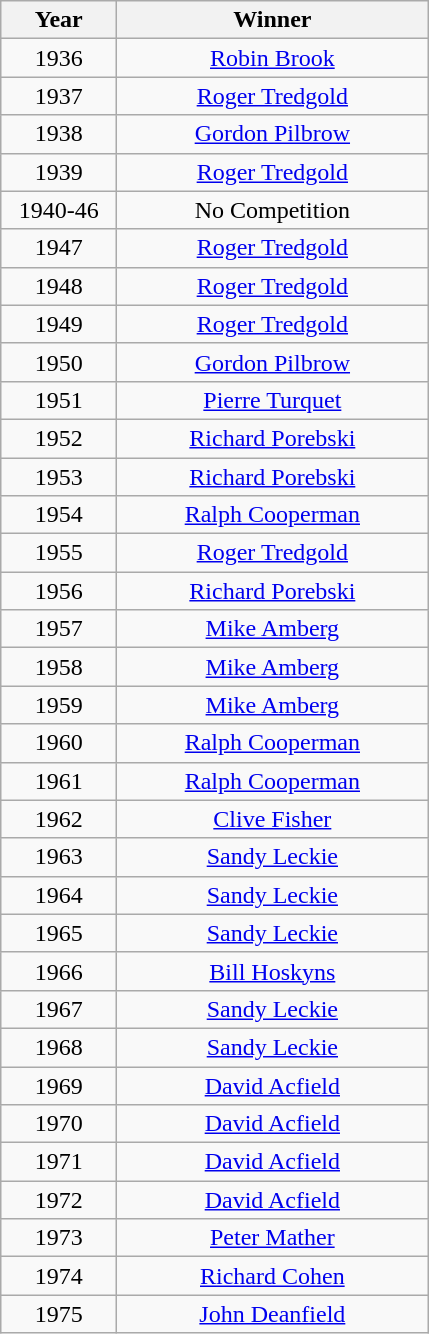<table class="wikitable" style="text-align:center">
<tr>
<th width=70>Year</th>
<th width=200>Winner</th>
</tr>
<tr>
<td>1936</td>
<td><a href='#'>Robin Brook</a></td>
</tr>
<tr>
<td>1937</td>
<td><a href='#'>Roger Tredgold</a></td>
</tr>
<tr>
<td>1938</td>
<td><a href='#'>Gordon Pilbrow</a></td>
</tr>
<tr>
<td>1939</td>
<td><a href='#'>Roger Tredgold</a></td>
</tr>
<tr>
<td>1940-46</td>
<td>No Competition</td>
</tr>
<tr>
<td>1947</td>
<td><a href='#'>Roger Tredgold</a></td>
</tr>
<tr>
<td>1948</td>
<td><a href='#'>Roger Tredgold</a></td>
</tr>
<tr>
<td>1949</td>
<td><a href='#'>Roger Tredgold</a></td>
</tr>
<tr>
<td>1950</td>
<td><a href='#'>Gordon Pilbrow</a></td>
</tr>
<tr>
<td>1951</td>
<td><a href='#'>Pierre Turquet</a></td>
</tr>
<tr>
<td>1952</td>
<td><a href='#'>Richard Porebski</a></td>
</tr>
<tr>
<td>1953</td>
<td><a href='#'>Richard Porebski</a></td>
</tr>
<tr>
<td>1954</td>
<td><a href='#'>Ralph Cooperman</a></td>
</tr>
<tr>
<td>1955</td>
<td><a href='#'>Roger Tredgold</a></td>
</tr>
<tr>
<td>1956</td>
<td><a href='#'>Richard Porebski</a></td>
</tr>
<tr>
<td>1957</td>
<td><a href='#'>Mike Amberg</a></td>
</tr>
<tr>
<td>1958</td>
<td><a href='#'>Mike Amberg</a></td>
</tr>
<tr>
<td>1959</td>
<td><a href='#'>Mike Amberg</a></td>
</tr>
<tr>
<td>1960</td>
<td><a href='#'>Ralph Cooperman</a></td>
</tr>
<tr>
<td>1961</td>
<td><a href='#'>Ralph Cooperman</a></td>
</tr>
<tr>
<td>1962</td>
<td><a href='#'>Clive Fisher</a></td>
</tr>
<tr>
<td>1963</td>
<td><a href='#'>Sandy Leckie</a></td>
</tr>
<tr>
<td>1964</td>
<td><a href='#'>Sandy Leckie</a></td>
</tr>
<tr>
<td>1965</td>
<td><a href='#'>Sandy Leckie</a></td>
</tr>
<tr>
<td>1966</td>
<td><a href='#'>Bill Hoskyns</a></td>
</tr>
<tr>
<td>1967</td>
<td><a href='#'>Sandy Leckie</a></td>
</tr>
<tr>
<td>1968</td>
<td><a href='#'>Sandy Leckie</a></td>
</tr>
<tr>
<td>1969</td>
<td><a href='#'>David Acfield</a></td>
</tr>
<tr>
<td>1970</td>
<td><a href='#'>David Acfield</a></td>
</tr>
<tr>
<td>1971</td>
<td><a href='#'>David Acfield</a></td>
</tr>
<tr>
<td>1972</td>
<td><a href='#'>David Acfield</a></td>
</tr>
<tr>
<td>1973</td>
<td><a href='#'>Peter Mather</a></td>
</tr>
<tr>
<td>1974</td>
<td><a href='#'>Richard Cohen</a></td>
</tr>
<tr>
<td>1975</td>
<td><a href='#'>John Deanfield</a></td>
</tr>
</table>
